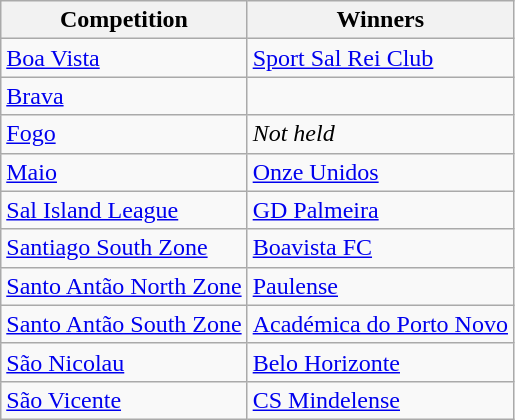<table class="wikitable">
<tr>
<th>Competition</th>
<th>Winners</th>
</tr>
<tr>
<td><a href='#'>Boa Vista</a></td>
<td><a href='#'>Sport Sal Rei Club</a></td>
</tr>
<tr>
<td><a href='#'>Brava</a></td>
<td></td>
</tr>
<tr>
<td><a href='#'>Fogo</a></td>
<td><em>Not held</em></td>
</tr>
<tr>
<td><a href='#'>Maio</a></td>
<td><a href='#'>Onze Unidos</a></td>
</tr>
<tr>
<td><a href='#'>Sal Island League</a></td>
<td><a href='#'>GD Palmeira</a></td>
</tr>
<tr>
<td><a href='#'>Santiago South Zone</a></td>
<td><a href='#'>Boavista FC</a></td>
</tr>
<tr>
<td><a href='#'>Santo Antão North Zone</a></td>
<td><a href='#'>Paulense</a></td>
</tr>
<tr>
<td><a href='#'>Santo Antão South Zone</a></td>
<td><a href='#'>Académica do Porto Novo</a></td>
</tr>
<tr>
<td><a href='#'>São Nicolau</a></td>
<td><a href='#'>Belo Horizonte</a></td>
</tr>
<tr>
<td><a href='#'>São Vicente</a></td>
<td><a href='#'>CS Mindelense</a></td>
</tr>
</table>
